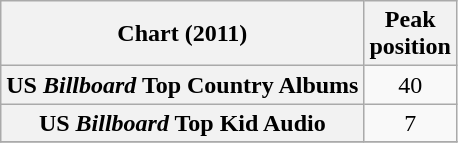<table class="wikitable plainrowheaders">
<tr>
<th>Chart (2011)</th>
<th>Peak<br>position</th>
</tr>
<tr>
<th scope="row">US <em>Billboard</em> Top Country Albums</th>
<td align="center">40</td>
</tr>
<tr>
<th scope="row">US <em>Billboard</em> Top Kid Audio</th>
<td align="center">7</td>
</tr>
<tr>
</tr>
</table>
